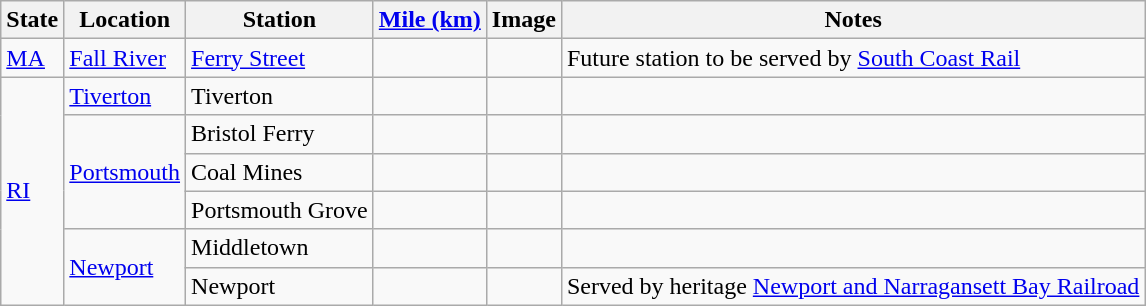<table class="wikitable">
<tr>
<th>State</th>
<th>Location</th>
<th>Station</th>
<th><a href='#'>Mile (km)</a></th>
<th>Image</th>
<th>Notes</th>
</tr>
<tr>
<td><a href='#'>MA</a></td>
<td><a href='#'>Fall River</a></td>
<td><a href='#'>Ferry Street</a></td>
<td></td>
<td></td>
<td>Future  station to be served by <a href='#'>South Coast Rail</a></td>
</tr>
<tr>
<td rowspan=6><a href='#'>RI</a></td>
<td><a href='#'>Tiverton</a></td>
<td>Tiverton</td>
<td></td>
<td></td>
<td></td>
</tr>
<tr>
<td rowspan=3><a href='#'>Portsmouth</a></td>
<td>Bristol Ferry</td>
<td></td>
<td></td>
<td></td>
</tr>
<tr>
<td>Coal Mines</td>
<td></td>
<td></td>
<td></td>
</tr>
<tr>
<td>Portsmouth Grove</td>
<td></td>
<td></td>
<td></td>
</tr>
<tr>
<td rowspan=2><a href='#'>Newport</a></td>
<td>Middletown</td>
<td></td>
<td></td>
<td></td>
</tr>
<tr>
<td>Newport</td>
<td></td>
<td></td>
<td>Served by heritage <a href='#'>Newport and Narragansett Bay Railroad</a></td>
</tr>
</table>
